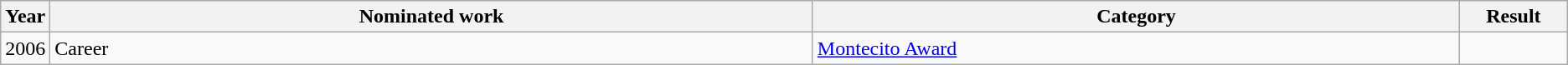<table class=wikitable>
<tr>
<th scope="col" style="width:1em;">Year</th>
<th scope="col" style="width:39em;">Nominated work</th>
<th scope="col" style="width:33em;">Category</th>
<th scope="col" style="width:5em;">Result</th>
</tr>
<tr>
<td>2006</td>
<td>Career</td>
<td><a href='#'>Montecito Award</a></td>
<td></td>
</tr>
</table>
